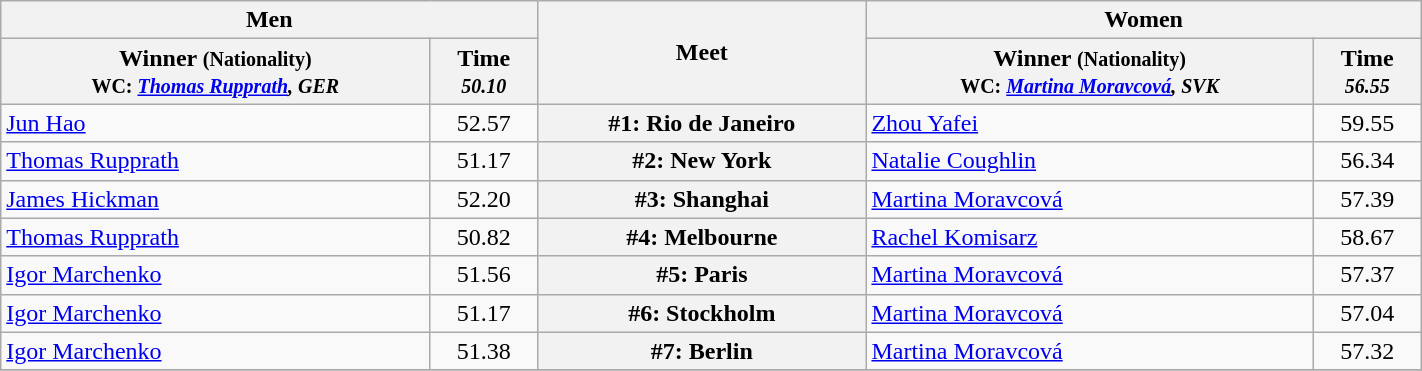<table class=wikitable width="75%">
<tr>
<th colspan="2">Men</th>
<th rowspan="2">Meet</th>
<th colspan="2">Women</th>
</tr>
<tr>
<th>Winner <small>(Nationality) <br> WC: <em><a href='#'>Thomas Rupprath</a>, GER</em> </small></th>
<th>Time <small><br> <em>50.10</em> </small></th>
<th>Winner <small>(Nationality) <br> WC: <em><a href='#'>Martina Moravcová</a>, SVK</em> </small></th>
<th>Time <small><br> <em>56.55</em> </small></th>
</tr>
<tr>
<td> <a href='#'>Jun Hao</a></td>
<td align=center>52.57</td>
<th>#1: Rio de Janeiro</th>
<td> <a href='#'>Zhou Yafei</a></td>
<td align=center>59.55</td>
</tr>
<tr>
<td> <a href='#'>Thomas Rupprath</a></td>
<td align=center>51.17</td>
<th>#2: New York</th>
<td> <a href='#'>Natalie Coughlin</a></td>
<td align=center>56.34</td>
</tr>
<tr>
<td> <a href='#'>James Hickman</a></td>
<td align=center>52.20</td>
<th>#3: Shanghai</th>
<td> <a href='#'>Martina Moravcová</a></td>
<td align=center>57.39</td>
</tr>
<tr>
<td> <a href='#'>Thomas Rupprath</a></td>
<td align=center>50.82</td>
<th>#4: Melbourne</th>
<td> <a href='#'>Rachel Komisarz</a></td>
<td align=center>58.67</td>
</tr>
<tr>
<td> <a href='#'>Igor Marchenko</a></td>
<td align=center>51.56</td>
<th>#5: Paris</th>
<td> <a href='#'>Martina Moravcová</a></td>
<td align=center>57.37</td>
</tr>
<tr>
<td> <a href='#'>Igor Marchenko</a></td>
<td align=center>51.17</td>
<th>#6: Stockholm</th>
<td> <a href='#'>Martina Moravcová</a></td>
<td align=center>57.04</td>
</tr>
<tr>
<td> <a href='#'>Igor Marchenko</a></td>
<td align=center>51.38</td>
<th>#7: Berlin</th>
<td> <a href='#'>Martina Moravcová</a></td>
<td align=center>57.32</td>
</tr>
<tr>
</tr>
</table>
